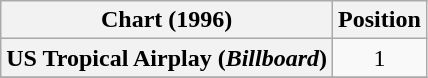<table class="wikitable plainrowheaders " style="text-align:center;">
<tr>
<th scope="col">Chart (1996)</th>
<th scope="col">Position</th>
</tr>
<tr>
<th scope="row">US Tropical Airplay (<em>Billboard</em>)</th>
<td>1</td>
</tr>
<tr>
</tr>
</table>
